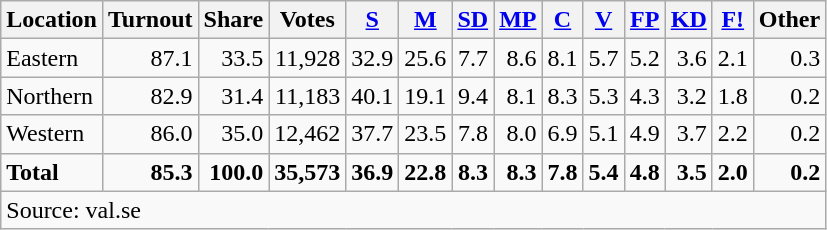<table class="wikitable sortable" style=text-align:right>
<tr>
<th>Location</th>
<th>Turnout</th>
<th>Share</th>
<th>Votes</th>
<th><a href='#'>S</a></th>
<th><a href='#'>M</a></th>
<th><a href='#'>SD</a></th>
<th><a href='#'>MP</a></th>
<th><a href='#'>C</a></th>
<th><a href='#'>V</a></th>
<th><a href='#'>FP</a></th>
<th><a href='#'>KD</a></th>
<th><a href='#'>F!</a></th>
<th>Other</th>
</tr>
<tr>
<td align=left>Eastern</td>
<td>87.1</td>
<td>33.5</td>
<td>11,928</td>
<td>32.9</td>
<td>25.6</td>
<td>7.7</td>
<td>8.6</td>
<td>8.1</td>
<td>5.7</td>
<td>5.2</td>
<td>3.6</td>
<td>2.1</td>
<td>0.3</td>
</tr>
<tr>
<td align=left>Northern</td>
<td>82.9</td>
<td>31.4</td>
<td>11,183</td>
<td>40.1</td>
<td>19.1</td>
<td>9.4</td>
<td>8.1</td>
<td>8.3</td>
<td>5.3</td>
<td>4.3</td>
<td>3.2</td>
<td>1.8</td>
<td>0.2</td>
</tr>
<tr>
<td align=left>Western</td>
<td>86.0</td>
<td>35.0</td>
<td>12,462</td>
<td>37.7</td>
<td>23.5</td>
<td>7.8</td>
<td>8.0</td>
<td>6.9</td>
<td>5.1</td>
<td>4.9</td>
<td>3.7</td>
<td>2.2</td>
<td>0.2</td>
</tr>
<tr>
<td align=left><strong>Total</strong></td>
<td><strong>85.3</strong></td>
<td><strong>100.0</strong></td>
<td><strong>35,573</strong></td>
<td><strong>36.9</strong></td>
<td><strong>22.8</strong></td>
<td><strong>8.3</strong></td>
<td><strong>8.3</strong></td>
<td><strong>7.8</strong></td>
<td><strong>5.4</strong></td>
<td><strong>4.8</strong></td>
<td><strong>3.5</strong></td>
<td><strong>2.0</strong></td>
<td><strong>0.2</strong></td>
</tr>
<tr>
<td align=left colspan=14>Source: val.se </td>
</tr>
</table>
